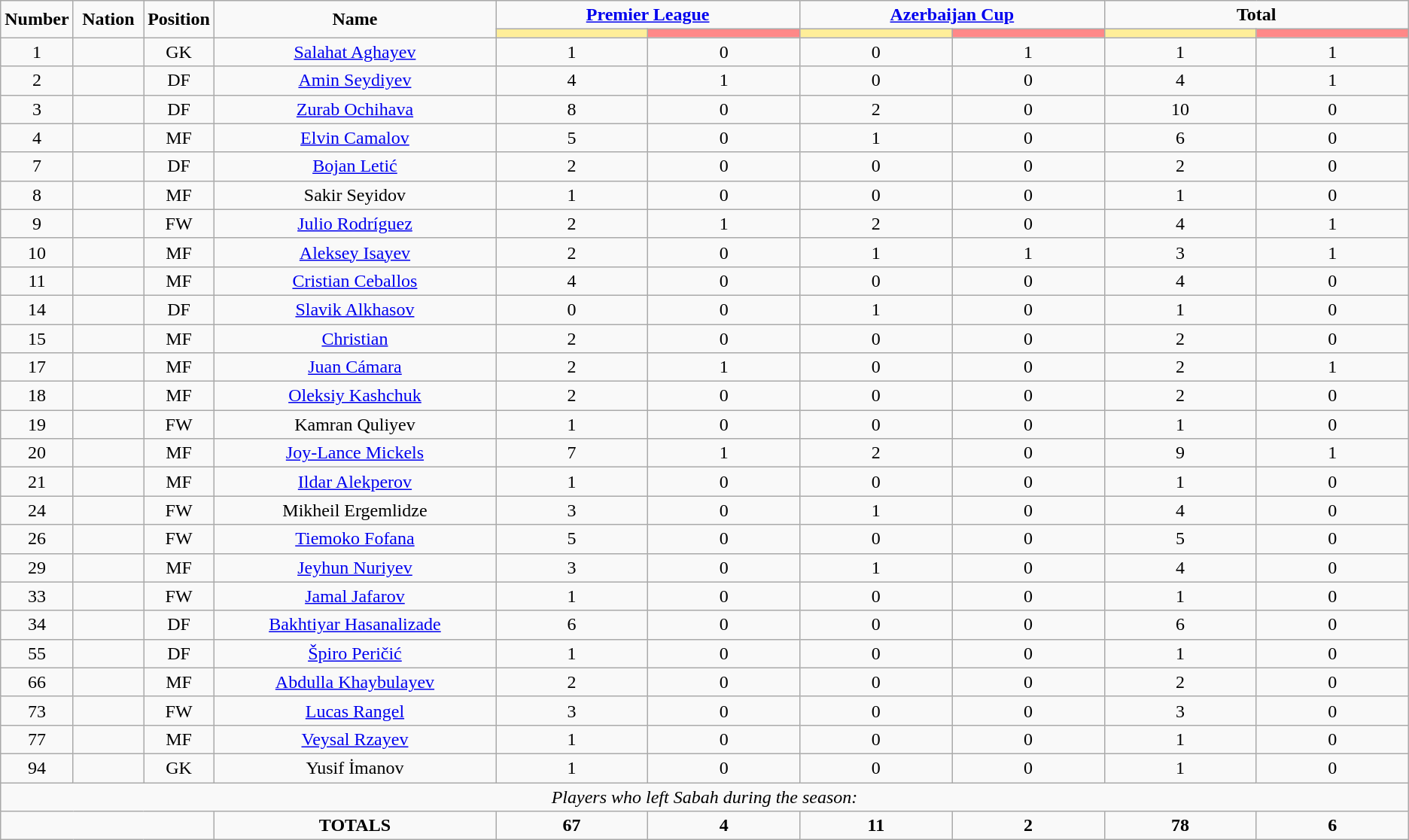<table class="wikitable" style="text-align:center;">
<tr>
<td rowspan="2"  style="width:5%; text-align:center;"><strong>Number</strong></td>
<td rowspan="2"  style="width:5%; text-align:center;"><strong>Nation</strong></td>
<td rowspan="2"  style="width:5%; text-align:center;"><strong>Position</strong></td>
<td rowspan="2"  style="width:20%; text-align:center;"><strong>Name</strong></td>
<td colspan="2" style="text-align:center;"><strong><a href='#'>Premier League</a></strong></td>
<td colspan="2" style="text-align:center;"><strong><a href='#'>Azerbaijan Cup</a></strong></td>
<td colspan="2" style="text-align:center;"><strong>Total</strong></td>
</tr>
<tr>
<th style="width:60px; background:#fe9;"></th>
<th style="width:60px; background:#ff8888;"></th>
<th style="width:60px; background:#fe9;"></th>
<th style="width:60px; background:#ff8888;"></th>
<th style="width:60px; background:#fe9;"></th>
<th style="width:60px; background:#ff8888;"></th>
</tr>
<tr>
<td>1</td>
<td></td>
<td>GK</td>
<td><a href='#'>Salahat Aghayev</a></td>
<td>1</td>
<td>0</td>
<td>0</td>
<td>1</td>
<td>1</td>
<td>1</td>
</tr>
<tr>
<td>2</td>
<td></td>
<td>DF</td>
<td><a href='#'>Amin Seydiyev</a></td>
<td>4</td>
<td>1</td>
<td>0</td>
<td>0</td>
<td>4</td>
<td>1</td>
</tr>
<tr>
<td>3</td>
<td></td>
<td>DF</td>
<td><a href='#'>Zurab Ochihava</a></td>
<td>8</td>
<td>0</td>
<td>2</td>
<td>0</td>
<td>10</td>
<td>0</td>
</tr>
<tr>
<td>4</td>
<td></td>
<td>MF</td>
<td><a href='#'>Elvin Camalov</a></td>
<td>5</td>
<td>0</td>
<td>1</td>
<td>0</td>
<td>6</td>
<td>0</td>
</tr>
<tr>
<td>7</td>
<td></td>
<td>DF</td>
<td><a href='#'>Bojan Letić</a></td>
<td>2</td>
<td>0</td>
<td>0</td>
<td>0</td>
<td>2</td>
<td>0</td>
</tr>
<tr>
<td>8</td>
<td></td>
<td>MF</td>
<td>Sakir Seyidov</td>
<td>1</td>
<td>0</td>
<td>0</td>
<td>0</td>
<td>1</td>
<td>0</td>
</tr>
<tr>
<td>9</td>
<td></td>
<td>FW</td>
<td><a href='#'>Julio Rodríguez</a></td>
<td>2</td>
<td>1</td>
<td>2</td>
<td>0</td>
<td>4</td>
<td>1</td>
</tr>
<tr>
<td>10</td>
<td></td>
<td>MF</td>
<td><a href='#'>Aleksey Isayev</a></td>
<td>2</td>
<td>0</td>
<td>1</td>
<td>1</td>
<td>3</td>
<td>1</td>
</tr>
<tr>
<td>11</td>
<td></td>
<td>MF</td>
<td><a href='#'>Cristian Ceballos</a></td>
<td>4</td>
<td>0</td>
<td>0</td>
<td>0</td>
<td>4</td>
<td>0</td>
</tr>
<tr>
<td>14</td>
<td></td>
<td>DF</td>
<td><a href='#'>Slavik Alkhasov</a></td>
<td>0</td>
<td>0</td>
<td>1</td>
<td>0</td>
<td>1</td>
<td>0</td>
</tr>
<tr>
<td>15</td>
<td></td>
<td>MF</td>
<td><a href='#'>Christian</a></td>
<td>2</td>
<td>0</td>
<td>0</td>
<td>0</td>
<td>2</td>
<td>0</td>
</tr>
<tr>
<td>17</td>
<td></td>
<td>MF</td>
<td><a href='#'>Juan Cámara</a></td>
<td>2</td>
<td>1</td>
<td>0</td>
<td>0</td>
<td>2</td>
<td>1</td>
</tr>
<tr>
<td>18</td>
<td></td>
<td>MF</td>
<td><a href='#'>Oleksiy Kashchuk</a></td>
<td>2</td>
<td>0</td>
<td>0</td>
<td>0</td>
<td>2</td>
<td>0</td>
</tr>
<tr>
<td>19</td>
<td></td>
<td>FW</td>
<td>Kamran Quliyev</td>
<td>1</td>
<td>0</td>
<td>0</td>
<td>0</td>
<td>1</td>
<td>0</td>
</tr>
<tr>
<td>20</td>
<td></td>
<td>MF</td>
<td><a href='#'>Joy-Lance Mickels</a></td>
<td>7</td>
<td>1</td>
<td>2</td>
<td>0</td>
<td>9</td>
<td>1</td>
</tr>
<tr>
<td>21</td>
<td></td>
<td>MF</td>
<td><a href='#'>Ildar Alekperov</a></td>
<td>1</td>
<td>0</td>
<td>0</td>
<td>0</td>
<td>1</td>
<td>0</td>
</tr>
<tr>
<td>24</td>
<td></td>
<td>FW</td>
<td>Mikheil Ergemlidze</td>
<td>3</td>
<td>0</td>
<td>1</td>
<td>0</td>
<td>4</td>
<td>0</td>
</tr>
<tr>
<td>26</td>
<td></td>
<td>FW</td>
<td><a href='#'>Tiemoko Fofana</a></td>
<td>5</td>
<td>0</td>
<td>0</td>
<td>0</td>
<td>5</td>
<td>0</td>
</tr>
<tr>
<td>29</td>
<td></td>
<td>MF</td>
<td><a href='#'>Jeyhun Nuriyev</a></td>
<td>3</td>
<td>0</td>
<td>1</td>
<td>0</td>
<td>4</td>
<td>0</td>
</tr>
<tr>
<td>33</td>
<td></td>
<td>FW</td>
<td><a href='#'>Jamal Jafarov</a></td>
<td>1</td>
<td>0</td>
<td>0</td>
<td>0</td>
<td>1</td>
<td>0</td>
</tr>
<tr>
<td>34</td>
<td></td>
<td>DF</td>
<td><a href='#'>Bakhtiyar Hasanalizade</a></td>
<td>6</td>
<td>0</td>
<td>0</td>
<td>0</td>
<td>6</td>
<td>0</td>
</tr>
<tr>
<td>55</td>
<td></td>
<td>DF</td>
<td><a href='#'>Špiro Peričić</a></td>
<td>1</td>
<td>0</td>
<td>0</td>
<td>0</td>
<td>1</td>
<td>0</td>
</tr>
<tr>
<td>66</td>
<td></td>
<td>MF</td>
<td><a href='#'>Abdulla Khaybulayev</a></td>
<td>2</td>
<td>0</td>
<td>0</td>
<td>0</td>
<td>2</td>
<td>0</td>
</tr>
<tr>
<td>73</td>
<td></td>
<td>FW</td>
<td><a href='#'>Lucas Rangel</a></td>
<td>3</td>
<td>0</td>
<td>0</td>
<td>0</td>
<td>3</td>
<td>0</td>
</tr>
<tr>
<td>77</td>
<td></td>
<td>MF</td>
<td><a href='#'>Veysal Rzayev</a></td>
<td>1</td>
<td>0</td>
<td>0</td>
<td>0</td>
<td>1</td>
<td>0</td>
</tr>
<tr>
<td>94</td>
<td></td>
<td>GK</td>
<td>Yusif İmanov</td>
<td>1</td>
<td>0</td>
<td>0</td>
<td>0</td>
<td>1</td>
<td>0</td>
</tr>
<tr>
<td colspan="14"><em>Players who left Sabah during the season:</em></td>
</tr>
<tr>
<td colspan="3"></td>
<td><strong>TOTALS</strong></td>
<td><strong>67</strong></td>
<td><strong>4</strong></td>
<td><strong>11</strong></td>
<td><strong>2</strong></td>
<td><strong>78</strong></td>
<td><strong>6</strong></td>
</tr>
</table>
